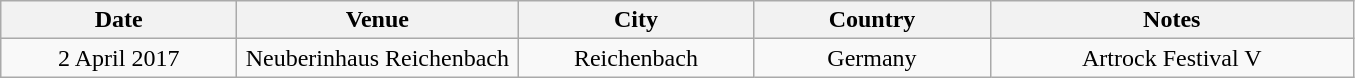<table class="wikitable" style="text-align:center;">
<tr>
<th width="150">Date</th>
<th width="180">Venue</th>
<th width="150">City</th>
<th width="150">Country</th>
<th width="235">Notes</th>
</tr>
<tr>
<td>2 April 2017</td>
<td>Neuberinhaus Reichenbach</td>
<td>Reichenbach</td>
<td>Germany</td>
<td>Artrock Festival V</td>
</tr>
</table>
